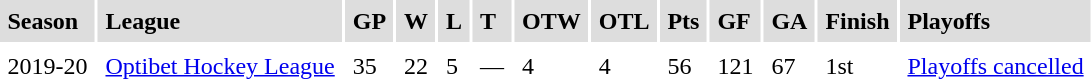<table cellpadding=5>
<tr bgcolor="#dddddd">
<td><strong>Season</strong></td>
<td><strong>League</strong></td>
<td><strong>GP</strong></td>
<td><strong>W</strong></td>
<td><strong>L</strong></td>
<td><strong>T</strong></td>
<td><strong>OTW</strong></td>
<td><strong>OTL</strong></td>
<td><strong>Pts</strong></td>
<td><strong>GF</strong></td>
<td><strong>GA</strong></td>
<td><strong>Finish</strong></td>
<td><strong>Playoffs</strong></td>
</tr>
<tr>
<td>2019-20</td>
<td><a href='#'>Optibet Hockey League</a></td>
<td>35</td>
<td>22</td>
<td>5</td>
<td>—</td>
<td>4</td>
<td>4</td>
<td>56</td>
<td>121</td>
<td>67</td>
<td>1st</td>
<td><a href='#'>Playoffs cancelled</a></td>
</tr>
</table>
